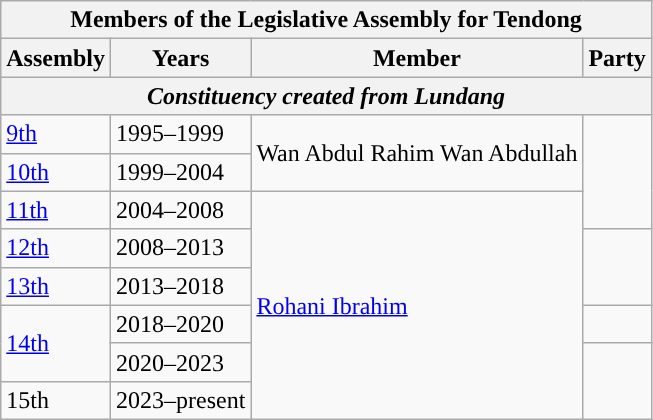<table class="wikitable">
<tr>
<th colspan="4">Members of the Legislative Assembly for Tendong</th>
</tr>
<tr>
<th>Assembly</th>
<th>Years</th>
<th>Member</th>
<th>Party</th>
</tr>
<tr>
<th colspan="4" align="center"><em>Constituency created from Lundang</em></th>
</tr>
<tr>
<td><a href='#'>9th</a></td>
<td>1995–1999</td>
<td rowspan="2">Wan Abdul Rahim Wan Abdullah</td>
<td rowspan="3"></td>
</tr>
<tr>
<td><a href='#'>10th</a></td>
<td>1999–2004</td>
</tr>
<tr>
<td><a href='#'>11th</a></td>
<td>2004–2008</td>
<td rowspan="6"><a href='#'>Rohani Ibrahim</a></td>
</tr>
<tr>
<td><a href='#'>12th</a></td>
<td>2008–2013</td>
<td rowspan=2></td>
</tr>
<tr>
<td><a href='#'>13th</a></td>
<td>2013–2018</td>
</tr>
<tr>
<td rowspan="2"><a href='#'>14th</a></td>
<td>2018–2020</td>
<td></td>
</tr>
<tr>
<td>2020–2023</td>
<td rowspan=2></td>
</tr>
<tr>
<td>15th</td>
<td>2023–present</td>
</tr>
</table>
